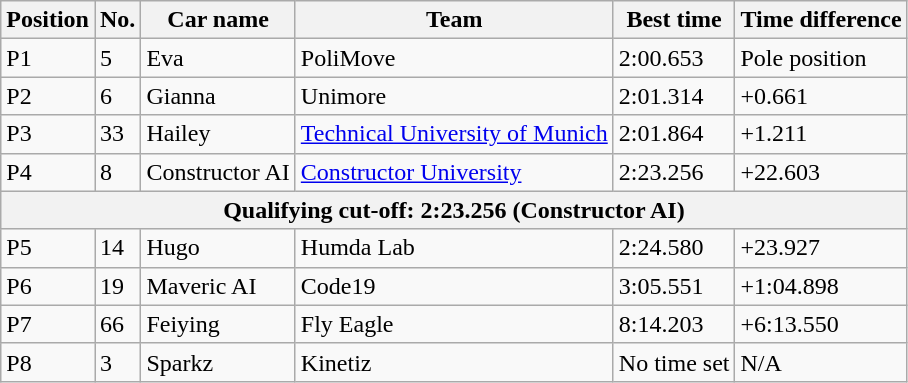<table class="wikitable">
<tr>
<th>Position</th>
<th>No.</th>
<th>Car name</th>
<th>Team</th>
<th>Best time</th>
<th>Time difference</th>
</tr>
<tr>
<td>P1</td>
<td>5</td>
<td> Eva</td>
<td>PoliMove</td>
<td>2:00.653</td>
<td>Pole position</td>
</tr>
<tr>
<td>P2</td>
<td>6</td>
<td> Gianna</td>
<td>Unimore</td>
<td>2:01.314</td>
<td>+0.661</td>
</tr>
<tr>
<td>P3</td>
<td>33</td>
<td> Hailey</td>
<td><a href='#'>Technical University of Munich</a></td>
<td>2:01.864</td>
<td>+1.211</td>
</tr>
<tr>
<td>P4</td>
<td>8</td>
<td> Constructor AI</td>
<td><a href='#'>Constructor University</a></td>
<td>2:23.256</td>
<td>+22.603</td>
</tr>
<tr>
<th colspan= 6>Qualifying cut-off: 2:23.256 (Constructor AI)</th>
</tr>
<tr>
<td>P5</td>
<td>14</td>
<td> Hugo</td>
<td>Humda Lab</td>
<td>2:24.580</td>
<td>+23.927</td>
</tr>
<tr>
<td>P6</td>
<td>19</td>
<td> Maveric AI</td>
<td>Code19</td>
<td>3:05.551</td>
<td>+1:04.898</td>
</tr>
<tr>
<td>P7</td>
<td>66</td>
<td> Feiying</td>
<td>Fly Eagle</td>
<td>8:14.203</td>
<td>+6:13.550</td>
</tr>
<tr>
<td>P8</td>
<td>3</td>
<td> Sparkz</td>
<td>Kinetiz</td>
<td>No time set</td>
<td>N/A</td>
</tr>
</table>
